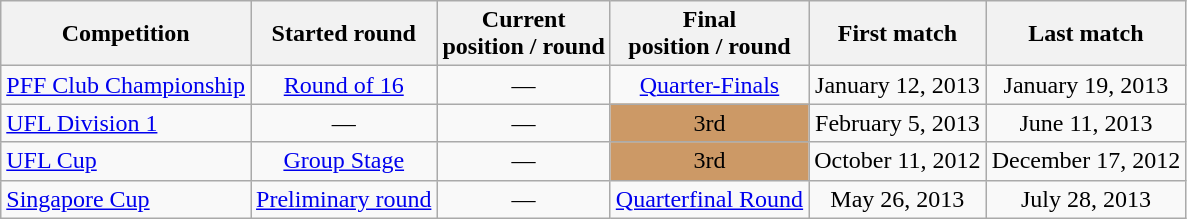<table class="wikitable" style="text-align:center">
<tr>
<th>Competition</th>
<th>Started round</th>
<th>Current<br>position / round</th>
<th>Final<br>position / round</th>
<th>First match</th>
<th>Last match</th>
</tr>
<tr>
<td align=left><a href='#'>PFF Club Championship</a></td>
<td><a href='#'>Round of 16</a></td>
<td>—</td>
<td><a href='#'>Quarter-Finals</a></td>
<td>January 12, 2013</td>
<td>January 19, 2013</td>
</tr>
<tr>
<td align=left><a href='#'>UFL Division 1</a></td>
<td>—</td>
<td>—</td>
<td bgcolor="#cc9966">3rd</td>
<td>February 5, 2013</td>
<td>June 11, 2013</td>
</tr>
<tr>
<td align=left><a href='#'>UFL Cup</a></td>
<td><a href='#'>Group Stage</a></td>
<td>—</td>
<td bgcolor="#cc9966">3rd</td>
<td>October 11, 2012</td>
<td>December 17, 2012</td>
</tr>
<tr>
<td align=left><a href='#'>Singapore Cup</a></td>
<td><a href='#'>Preliminary round</a></td>
<td>—</td>
<td><a href='#'>Quarterfinal Round</a></td>
<td>May 26, 2013</td>
<td>July 28, 2013</td>
</tr>
</table>
